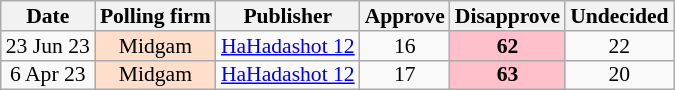<table class="wikitable sortable" style="text-align:center; font-size:90%; line-height:13px">
<tr>
<th>Date</th>
<th>Polling firm</th>
<th>Publisher</th>
<th>Approve</th>
<th>Disapprove</th>
<th>Undecided</th>
</tr>
<tr>
<td data-sort-value=2023-06-23>23 Jun 23</td>
<td style=background:#FFDFCC>Midgam</td>
<td><a href='#'>HaHadashot 12</a></td>
<td>16</td>
<td style=background:pink><strong>62</strong></td>
<td>22</td>
</tr>
<tr>
<td data-sort-value=2023-04-06>6 Apr 23</td>
<td style=background:#FFDFCC>Midgam</td>
<td><a href='#'>HaHadashot 12</a></td>
<td>17</td>
<td style=background:pink><strong>63</strong></td>
<td>20</td>
</tr>
</table>
